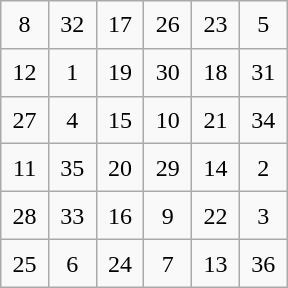<table class="wikitable" style="margin-left:auto;margin-right:auto;text-align:center;width:12em;height:12em;table-layout:fixed;">
<tr>
<td>8</td>
<td>32</td>
<td>17</td>
<td>26</td>
<td>23</td>
<td>5</td>
</tr>
<tr>
<td>12</td>
<td>1</td>
<td>19</td>
<td>30</td>
<td>18</td>
<td>31</td>
</tr>
<tr>
<td>27</td>
<td>4</td>
<td>15</td>
<td>10</td>
<td>21</td>
<td>34</td>
</tr>
<tr>
<td>11</td>
<td>35</td>
<td>20</td>
<td>29</td>
<td>14</td>
<td>2</td>
</tr>
<tr>
<td>28</td>
<td>33</td>
<td>16</td>
<td>9</td>
<td>22</td>
<td>3</td>
</tr>
<tr>
<td>25</td>
<td>6</td>
<td>24</td>
<td>7</td>
<td>13</td>
<td>36</td>
</tr>
</table>
